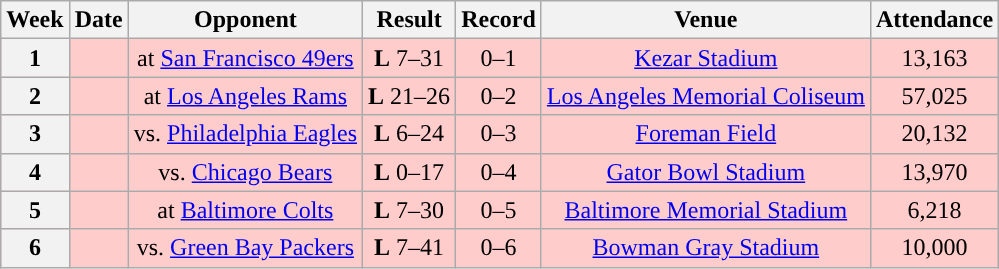<table class="wikitable" style="text-align:center">
<tr>
<th>Week</th>
<th>Date</th>
<th>Opponent</th>
<th>Result</th>
<th>Record</th>
<th>Venue</th>
<th>Attendance</th>
</tr>
<tr style="background:#fcc;">
<th>1</th>
<td></td>
<td>at <a href='#'>San Francisco 49ers</a></td>
<td><strong>L</strong> 7–31</td>
<td>0–1</td>
<td><a href='#'>Kezar Stadium</a></td>
<td>13,163</td>
</tr>
<tr style="background:#fcc;">
<th>2</th>
<td></td>
<td>at <a href='#'>Los Angeles Rams</a></td>
<td><strong>L</strong> 21–26</td>
<td>0–2</td>
<td><a href='#'>Los Angeles Memorial Coliseum</a></td>
<td>57,025</td>
</tr>
<tr style="background:#fcc;">
<th>3</th>
<td></td>
<td>vs. <a href='#'>Philadelphia Eagles</a></td>
<td><strong>L</strong> 6–24</td>
<td>0–3</td>
<td><a href='#'>Foreman Field</a> </td>
<td>20,132</td>
</tr>
<tr style="background:#fcc;">
<th>4</th>
<td></td>
<td>vs. <a href='#'>Chicago Bears</a></td>
<td><strong>L</strong> 0–17</td>
<td>0–4</td>
<td><a href='#'>Gator Bowl Stadium</a> </td>
<td>13,970</td>
</tr>
<tr style="background:#fcc;">
<th>5</th>
<td></td>
<td>at <a href='#'>Baltimore Colts</a></td>
<td><strong>L</strong> 7–30</td>
<td>0–5</td>
<td><a href='#'>Baltimore Memorial Stadium</a></td>
<td>6,218</td>
</tr>
<tr style="background:#fcc;">
<th>6</th>
<td></td>
<td>vs. <a href='#'>Green Bay Packers</a></td>
<td><strong>L</strong> 7–41</td>
<td>0–6</td>
<td><a href='#'>Bowman Gray Stadium</a> </td>
<td>10,000</td>
</tr>
</table>
